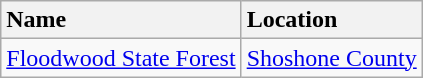<table class="wikitable">
<tr>
<th style="text-align:left">Name<br></th>
<th style="text-align:left">Location<br></th>
</tr>
<tr>
<td><a href='#'>Floodwood State Forest</a></td>
<td><a href='#'>Shoshone County</a></td>
</tr>
</table>
